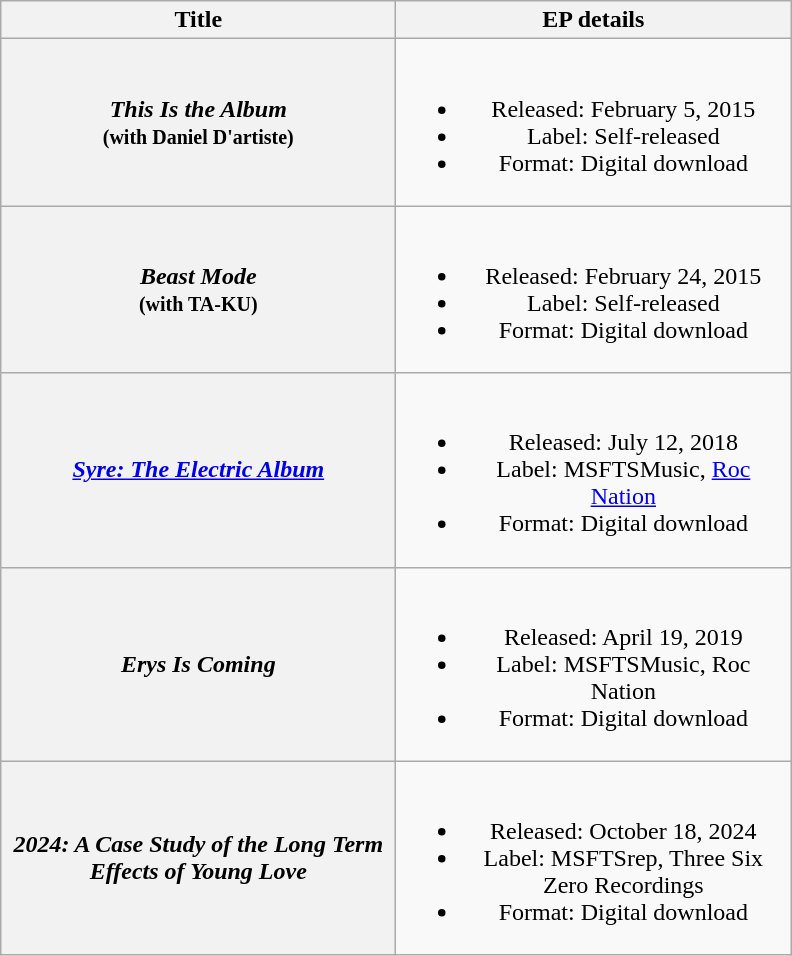<table class="wikitable plainrowheaders" style="text-align:center;">
<tr>
<th scope="col" rowspan="1" style="width:16em;">Title</th>
<th scope="col" rowpsan="1" style="width:16em;">EP details</th>
</tr>
<tr>
<th scope="row"><em>This Is the Album</em><br><small>(with Daniel D'artiste)</small></th>
<td><br><ul><li>Released: February 5, 2015</li><li>Label: Self-released</li><li>Format: Digital download</li></ul></td>
</tr>
<tr>
<th scope="row"><em>Beast Mode</em><br><small>(with TA-KU)</small></th>
<td><br><ul><li>Released: February 24, 2015</li><li>Label: Self-released</li><li>Format: Digital download</li></ul></td>
</tr>
<tr>
<th scope="row"><em><a href='#'>Syre: The Electric Album</a></em></th>
<td><br><ul><li>Released: July 12, 2018</li><li>Label: MSFTSMusic, <a href='#'>Roc Nation</a></li><li>Format: Digital download</li></ul></td>
</tr>
<tr>
<th scope="row"><em>Erys Is Coming</em></th>
<td><br><ul><li>Released: April 19, 2019</li><li>Label: MSFTSMusic, Roc Nation</li><li>Format: Digital download</li></ul></td>
</tr>
<tr>
<th scope="row"><em>2024: A Case Study of the Long Term Effects of Young Love</em></th>
<td><br><ul><li>Released: October 18, 2024</li><li>Label: MSFTSrep, Three Six Zero Recordings</li><li>Format: Digital download</li></ul></td>
</tr>
</table>
